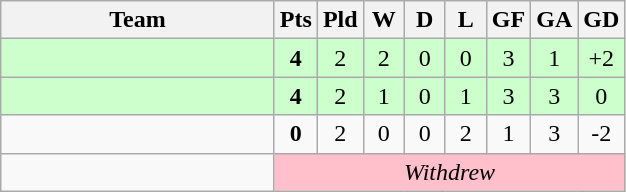<table class="wikitable" style="text-align: center;">
<tr>
<th width=175>Team</th>
<th width=20>Pts</th>
<th width=20>Pld</th>
<th width=20>W</th>
<th width=20>D</th>
<th width=20>L</th>
<th width=20>GF</th>
<th width=20>GA</th>
<th width=20>GD</th>
</tr>
<tr bgcolor=ccffcc>
<td align=left></td>
<td><strong>4</strong></td>
<td>2</td>
<td>2</td>
<td>0</td>
<td>0</td>
<td>3</td>
<td>1</td>
<td>+2</td>
</tr>
<tr bgcolor=ccffcc>
<td align=left></td>
<td><strong>4</strong></td>
<td>2</td>
<td>1</td>
<td>0</td>
<td>1</td>
<td>3</td>
<td>3</td>
<td>0</td>
</tr>
<tr>
<td align=left></td>
<td><strong>0</strong></td>
<td>2</td>
<td>0</td>
<td>0</td>
<td>2</td>
<td>1</td>
<td>3</td>
<td>-2</td>
</tr>
<tr>
<td align=left></td>
<td bgcolor=pink colspan="8"><em>Withdrew</em></td>
</tr>
</table>
